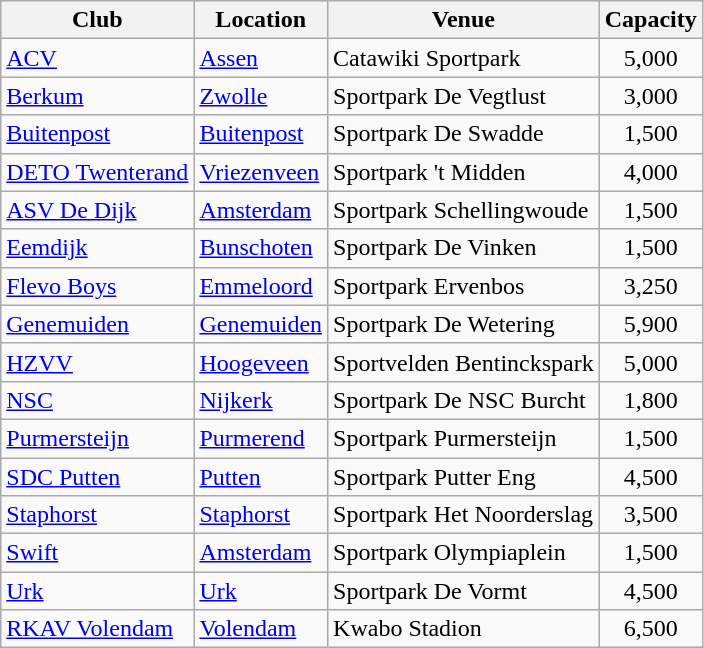<table class="wikitable sortable">
<tr>
<th>Club</th>
<th>Location</th>
<th>Venue</th>
<th>Capacity</th>
</tr>
<tr>
<td><a href='#'>ACV</a></td>
<td><a href='#'>Assen</a></td>
<td>Catawiki Sportpark</td>
<td style="text-align: center;">5,000</td>
</tr>
<tr>
<td><a href='#'>Berkum</a></td>
<td><a href='#'>Zwolle</a></td>
<td>Sportpark De Vegtlust</td>
<td style="text-align: center;">3,000</td>
</tr>
<tr>
<td><a href='#'>Buitenpost</a></td>
<td><a href='#'>Buitenpost</a></td>
<td>Sportpark De Swadde</td>
<td style="text-align: center;">1,500</td>
</tr>
<tr>
<td><a href='#'>DETO Twenterand</a></td>
<td><a href='#'>Vriezenveen</a></td>
<td>Sportpark 't Midden</td>
<td style="text-align: center;">4,000</td>
</tr>
<tr>
<td><a href='#'>ASV De Dijk</a></td>
<td><a href='#'>Amsterdam</a></td>
<td>Sportpark Schellingwoude</td>
<td style="text-align: center;">1,500</td>
</tr>
<tr>
<td><a href='#'>Eemdijk</a></td>
<td><a href='#'>Bunschoten</a></td>
<td>Sportpark De Vinken</td>
<td style="text-align: center;">1,500</td>
</tr>
<tr>
<td><a href='#'>Flevo Boys</a></td>
<td><a href='#'>Emmeloord</a></td>
<td>Sportpark Ervenbos</td>
<td style="text-align: center;">3,250</td>
</tr>
<tr>
<td><a href='#'>Genemuiden</a></td>
<td><a href='#'>Genemuiden</a></td>
<td>Sportpark De Wetering</td>
<td style="text-align: center;">5,900</td>
</tr>
<tr>
<td><a href='#'>HZVV</a></td>
<td><a href='#'>Hoogeveen</a></td>
<td>Sportvelden Bentinckspark</td>
<td style="text-align: center;">5,000</td>
</tr>
<tr>
<td><a href='#'>NSC</a></td>
<td><a href='#'>Nijkerk</a></td>
<td>Sportpark De NSC Burcht</td>
<td style="text-align: center;">1,800</td>
</tr>
<tr>
<td><a href='#'>Purmersteijn</a></td>
<td><a href='#'>Purmerend</a></td>
<td>Sportpark Purmersteijn</td>
<td style="text-align: center;">1,500</td>
</tr>
<tr>
<td><a href='#'>SDC Putten</a></td>
<td><a href='#'>Putten</a></td>
<td>Sportpark Putter Eng</td>
<td style="text-align: center;">4,500</td>
</tr>
<tr>
<td><a href='#'>Staphorst</a></td>
<td><a href='#'>Staphorst</a></td>
<td>Sportpark Het Noorderslag</td>
<td style="text-align: center;">3,500</td>
</tr>
<tr>
<td><a href='#'>Swift</a></td>
<td><a href='#'>Amsterdam</a></td>
<td>Sportpark Olympiaplein</td>
<td style="text-align: center;">1,500</td>
</tr>
<tr>
<td><a href='#'>Urk</a></td>
<td><a href='#'>Urk</a></td>
<td>Sportpark De Vormt</td>
<td style="text-align: center;">4,500</td>
</tr>
<tr>
<td><a href='#'>RKAV Volendam</a></td>
<td><a href='#'>Volendam</a></td>
<td>Kwabo Stadion</td>
<td style="text-align: center;">6,500</td>
</tr>
</table>
